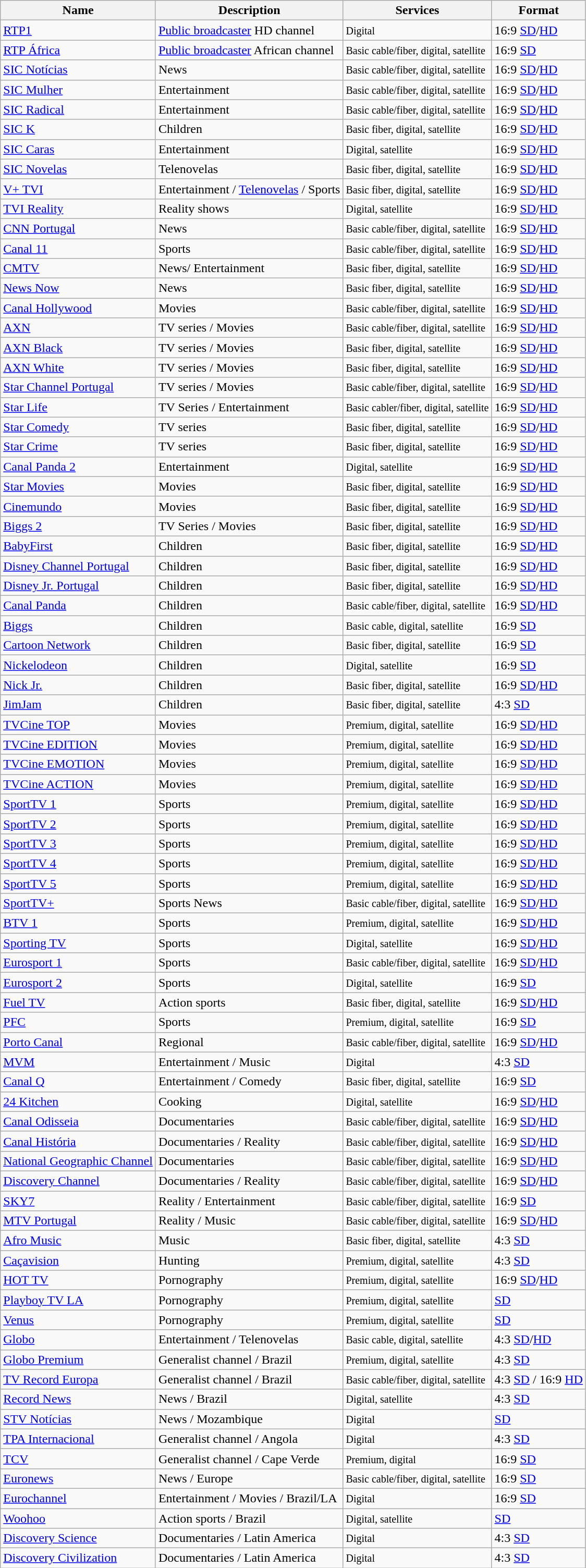<table class="wikitable sortable">
<tr>
<th>Name</th>
<th>Description</th>
<th>Services</th>
<th>Format</th>
</tr>
<tr>
<td><a href='#'>RTP1</a></td>
<td><a href='#'>Public broadcaster</a> HD channel</td>
<td><small>Digital</small></td>
<td>16:9 <a href='#'>SD</a>/<a href='#'>HD</a></td>
</tr>
<tr>
<td><a href='#'>RTP África</a></td>
<td><a href='#'>Public broadcaster</a> African channel</td>
<td><small>Basic cable/fiber, digital, satellite</small></td>
<td>16:9 <a href='#'>SD</a></td>
</tr>
<tr>
<td><a href='#'>SIC Notícias</a></td>
<td>News</td>
<td><small>Basic  cable/fiber, digital, satellite</small></td>
<td>16:9 <a href='#'>SD</a>/<a href='#'>HD</a></td>
</tr>
<tr>
<td><a href='#'>SIC Mulher</a></td>
<td>Entertainment</td>
<td><small>Basic cable/fiber, digital, satellite</small></td>
<td>16:9 <a href='#'>SD</a>/<a href='#'>HD</a></td>
</tr>
<tr>
<td><a href='#'>SIC Radical</a></td>
<td>Entertainment</td>
<td><small>Basic cable/fiber, digital, satellite</small></td>
<td>16:9 <a href='#'>SD</a>/<a href='#'>HD</a></td>
</tr>
<tr>
<td><a href='#'>SIC K</a></td>
<td>Children</td>
<td><small>Basic fiber, digital, satellite</small></td>
<td>16:9 <a href='#'>SD</a>/<a href='#'>HD</a></td>
</tr>
<tr>
<td><a href='#'>SIC Caras</a></td>
<td>Entertainment</td>
<td><small>Digital, satellite</small></td>
<td>16:9 <a href='#'>SD</a>/<a href='#'>HD</a></td>
</tr>
<tr>
<td><a href='#'>SIC Novelas</a></td>
<td>Telenovelas</td>
<td><small>Basic fiber, digital, satellite</small></td>
<td>16:9 <a href='#'>SD</a>/<a href='#'>HD</a></td>
</tr>
<tr>
<td><a href='#'>V+ TVI</a></td>
<td>Entertainment / <a href='#'>Telenovelas</a> / Sports</td>
<td><small>Basic fiber, digital, satellite</small></td>
<td>16:9 <a href='#'>SD</a>/<a href='#'>HD</a></td>
</tr>
<tr>
<td><a href='#'>TVI Reality</a></td>
<td>Reality shows</td>
<td><small>Digital, satellite</small></td>
<td>16:9 <a href='#'>SD</a>/<a href='#'>HD</a></td>
</tr>
<tr>
<td><a href='#'>CNN Portugal</a></td>
<td>News</td>
<td><small>Basic cable/fiber, digital, satellite</small></td>
<td>16:9 <a href='#'>SD</a>/<a href='#'>HD</a></td>
</tr>
<tr>
<td><a href='#'>Canal 11</a></td>
<td>Sports</td>
<td><small>Basic cable/fiber, digital, satellite</small></td>
<td>16:9 <a href='#'>SD</a>/<a href='#'>HD</a></td>
</tr>
<tr>
<td><a href='#'>CMTV</a></td>
<td>News/ Entertainment</td>
<td><small>Basic fiber, digital, satellite</small></td>
<td>16:9 <a href='#'>SD</a>/<a href='#'>HD</a></td>
</tr>
<tr>
<td><a href='#'>News Now</a></td>
<td>News</td>
<td><small>Basic fiber, digital, satellite</small></td>
<td>16:9 <a href='#'>SD</a>/<a href='#'>HD</a></td>
</tr>
<tr>
<td><a href='#'>Canal Hollywood</a></td>
<td>Movies</td>
<td><small>Basic cable/fiber, digital, satellite</small></td>
<td>16:9 <a href='#'>SD</a>/<a href='#'>HD</a></td>
</tr>
<tr>
<td><a href='#'>AXN</a></td>
<td>TV series / Movies</td>
<td><small>Basic cable/fiber, digital, satellite</small></td>
<td>16:9 <a href='#'>SD</a>/<a href='#'>HD</a></td>
</tr>
<tr>
<td><a href='#'>AXN Black</a></td>
<td>TV series / Movies</td>
<td><small>Basic fiber, digital, satellite</small></td>
<td>16:9 <a href='#'>SD</a>/<a href='#'>HD</a></td>
</tr>
<tr>
<td><a href='#'>AXN White</a></td>
<td>TV series / Movies</td>
<td><small>Basic fiber, digital, satellite</small></td>
<td>16:9 <a href='#'>SD</a>/<a href='#'>HD</a></td>
</tr>
<tr>
<td><a href='#'>Star Channel Portugal</a></td>
<td>TV series / Movies</td>
<td><small>Basic cable/fiber, digital, satellite</small></td>
<td>16:9 <a href='#'>SD</a>/<a href='#'>HD</a></td>
</tr>
<tr>
<td><a href='#'>Star Life</a></td>
<td>TV Series / Entertainment</td>
<td><small>Basic cabler/fiber, digital, satellite</small></td>
<td>16:9 <a href='#'>SD</a>/<a href='#'>HD</a></td>
</tr>
<tr>
<td><a href='#'>Star Comedy</a></td>
<td>TV series</td>
<td><small>Basic fiber, digital, satellite</small></td>
<td>16:9 <a href='#'>SD</a>/<a href='#'>HD</a></td>
</tr>
<tr>
<td><a href='#'>Star Crime</a></td>
<td>TV series</td>
<td><small>Basic fiber, digital, satellite</small></td>
<td>16:9 <a href='#'>SD</a>/<a href='#'>HD</a></td>
</tr>
<tr>
<td><a href='#'>Canal Panda 2</a></td>
<td>Entertainment</td>
<td><small>Digital, satellite</small></td>
<td>16:9 <a href='#'>SD</a>/<a href='#'>HD</a></td>
</tr>
<tr>
<td><a href='#'>Star Movies</a></td>
<td>Movies</td>
<td><small>Basic fiber, digital, satellite</small></td>
<td>16:9 <a href='#'>SD</a>/<a href='#'>HD</a></td>
</tr>
<tr>
<td><a href='#'>Cinemundo</a></td>
<td>Movies</td>
<td><small>Basic fiber, digital, satellite</small></td>
<td>16:9 <a href='#'>SD</a>/<a href='#'>HD</a></td>
</tr>
<tr>
<td><a href='#'>Biggs 2</a></td>
<td>TV Series / Movies</td>
<td><small>Basic fiber, digital, satellite</small></td>
<td>16:9 <a href='#'>SD</a>/<a href='#'>HD</a></td>
</tr>
<tr>
<td><a href='#'>BabyFirst</a></td>
<td>Children</td>
<td><small>Basic fiber, digital, satellite</small></td>
<td>16:9 <a href='#'>SD</a>/<a href='#'>HD</a></td>
</tr>
<tr>
<td><a href='#'>Disney Channel Portugal</a></td>
<td>Children</td>
<td><small>Basic fiber, digital, satellite</small></td>
<td>16:9 <a href='#'>SD</a>/<a href='#'>HD</a></td>
</tr>
<tr>
<td><a href='#'>Disney Jr. Portugal</a></td>
<td>Children</td>
<td><small>Basic fiber, digital, satellite</small></td>
<td>16:9 <a href='#'>SD</a>/<a href='#'>HD</a></td>
</tr>
<tr>
<td><a href='#'>Canal Panda</a></td>
<td>Children</td>
<td><small>Basic cable/fiber, digital, satellite</small></td>
<td>16:9 <a href='#'>SD</a>/<a href='#'>HD</a></td>
</tr>
<tr>
<td><a href='#'>Biggs</a></td>
<td>Children</td>
<td><small>Basic cable, digital, satellite</small></td>
<td>16:9 <a href='#'>SD</a></td>
</tr>
<tr>
<td><a href='#'>Cartoon Network</a></td>
<td>Children</td>
<td><small>Basic fiber, digital, satellite</small></td>
<td>16:9 <a href='#'>SD</a></td>
</tr>
<tr>
<td><a href='#'>Nickelodeon</a></td>
<td>Children</td>
<td><small>Digital, satellite</small></td>
<td>16:9 <a href='#'>SD</a></td>
</tr>
<tr>
<td><a href='#'>Nick Jr.</a></td>
<td>Children</td>
<td><small>Basic fiber, digital, satellite</small></td>
<td>16:9 <a href='#'>SD</a>/<a href='#'>HD</a></td>
</tr>
<tr>
<td><a href='#'>JimJam</a></td>
<td>Children</td>
<td><small>Basic fiber, digital, satellite</small></td>
<td>4:3  <a href='#'>SD</a></td>
</tr>
<tr>
<td><a href='#'>TVCine TOP</a></td>
<td>Movies</td>
<td><small>Premium, digital, satellite</small></td>
<td>16:9 <a href='#'>SD</a>/<a href='#'>HD</a></td>
</tr>
<tr>
<td><a href='#'>TVCine EDITION</a></td>
<td>Movies</td>
<td><small>Premium, digital, satellite</small></td>
<td>16:9 <a href='#'>SD</a>/<a href='#'>HD</a></td>
</tr>
<tr>
<td><a href='#'>TVCine EMOTION</a></td>
<td>Movies</td>
<td><small>Premium, digital, satellite</small></td>
<td>16:9 <a href='#'>SD</a>/<a href='#'>HD</a></td>
</tr>
<tr>
<td><a href='#'>TVCine ACTION</a></td>
<td>Movies</td>
<td><small>Premium, digital, satellite</small></td>
<td>16:9 <a href='#'>SD</a>/<a href='#'>HD</a></td>
</tr>
<tr>
<td><a href='#'>SportTV 1</a></td>
<td>Sports</td>
<td><small>Premium, digital, satellite</small></td>
<td>16:9 <a href='#'>SD</a>/<a href='#'>HD</a></td>
</tr>
<tr>
<td><a href='#'>SportTV 2</a></td>
<td>Sports</td>
<td><small>Premium, digital, satellite</small></td>
<td>16:9 <a href='#'>SD</a>/<a href='#'>HD</a></td>
</tr>
<tr>
<td><a href='#'>SportTV 3</a></td>
<td>Sports</td>
<td><small>Premium, digital, satellite</small></td>
<td>16:9 <a href='#'>SD</a>/<a href='#'>HD</a></td>
</tr>
<tr>
<td><a href='#'>SportTV 4</a></td>
<td>Sports</td>
<td><small>Premium, digital, satellite</small></td>
<td>16:9 <a href='#'>SD</a>/<a href='#'>HD</a></td>
</tr>
<tr>
<td><a href='#'>SportTV 5</a></td>
<td>Sports</td>
<td><small>Premium, digital, satellite</small></td>
<td>16:9 <a href='#'>SD</a>/<a href='#'>HD</a></td>
</tr>
<tr>
<td><a href='#'>SportTV+</a></td>
<td>Sports News</td>
<td><small>Basic cable/fiber, digital, satellite</small></td>
<td>16:9 <a href='#'>SD</a>/<a href='#'>HD</a></td>
</tr>
<tr>
<td><a href='#'>BTV 1</a></td>
<td>Sports</td>
<td><small>Premium, digital, satellite</small></td>
<td>16:9 <a href='#'>SD</a>/<a href='#'>HD</a></td>
</tr>
<tr>
<td><a href='#'>Sporting TV</a></td>
<td>Sports</td>
<td><small>Digital, satellite</small></td>
<td>16:9 <a href='#'>SD</a>/<a href='#'>HD</a></td>
</tr>
<tr>
<td><a href='#'>Eurosport 1</a></td>
<td>Sports</td>
<td><small>Basic cable/fiber, digital, satellite</small></td>
<td>16:9 <a href='#'>SD</a>/<a href='#'>HD</a></td>
</tr>
<tr>
<td><a href='#'>Eurosport 2</a></td>
<td>Sports</td>
<td><small>Digital, satellite</small></td>
<td>16:9 <a href='#'>SD</a></td>
</tr>
<tr>
<td><a href='#'>Fuel TV</a></td>
<td>Action sports</td>
<td><small>Basic fiber, digital, satellite</small></td>
<td>16:9 <a href='#'>SD</a>/<a href='#'>HD</a></td>
</tr>
<tr>
<td><a href='#'>PFC</a></td>
<td>Sports</td>
<td><small>Premium, digital, satellite</small></td>
<td>16:9 <a href='#'>SD</a></td>
</tr>
<tr>
<td><a href='#'>Porto Canal</a></td>
<td>Regional</td>
<td><small>Basic cable/fiber, digital, satellite</small></td>
<td>16:9 <a href='#'>SD</a>/<a href='#'>HD</a></td>
</tr>
<tr>
<td><a href='#'>MVM</a></td>
<td>Entertainment / Music</td>
<td><small>Digital</small></td>
<td>4:3 <a href='#'>SD</a></td>
</tr>
<tr>
<td><a href='#'>Canal Q</a></td>
<td>Entertainment / Comedy</td>
<td><small>Basic fiber, digital, satellite</small></td>
<td>16:9 <a href='#'>SD</a></td>
</tr>
<tr>
<td><a href='#'>24 Kitchen</a></td>
<td>Cooking</td>
<td><small>Digital, satellite</small></td>
<td>16:9 <a href='#'>SD</a>/<a href='#'>HD</a></td>
</tr>
<tr>
<td><a href='#'>Canal Odisseia</a></td>
<td>Documentaries</td>
<td><small>Basic cable/fiber, digital, satellite</small></td>
<td>16:9 <a href='#'>SD</a>/<a href='#'>HD</a></td>
</tr>
<tr>
<td><a href='#'>Canal História</a></td>
<td>Documentaries / Reality</td>
<td><small>Basic cable/fiber, digital, satellite</small></td>
<td>16:9 <a href='#'>SD</a>/<a href='#'>HD</a></td>
</tr>
<tr>
<td><a href='#'>National Geographic Channel</a></td>
<td>Documentaries</td>
<td><small>Basic cable/fiber, digital, satellite</small></td>
<td>16:9 <a href='#'>SD</a>/<a href='#'>HD</a></td>
</tr>
<tr>
<td><a href='#'>Discovery Channel</a></td>
<td>Documentaries / Reality</td>
<td><small>Basic cable/fiber, digital, satellite</small></td>
<td>16:9 <a href='#'>SD</a>/<a href='#'>HD</a></td>
</tr>
<tr>
<td><a href='#'>SKY7</a></td>
<td>Reality / Entertainment</td>
<td><small>Basic cable/fiber, digital, satellite</small></td>
<td>16:9 <a href='#'>SD</a></td>
</tr>
<tr>
<td><a href='#'>MTV Portugal</a></td>
<td>Reality / Music</td>
<td><small>Basic cable/fiber, digital, satellite</small></td>
<td>16:9 <a href='#'>SD</a>/<a href='#'>HD</a></td>
</tr>
<tr>
<td><a href='#'>Afro Music</a></td>
<td>Music</td>
<td><small>Basic fiber, digital, satellite</small></td>
<td>4:3 <a href='#'>SD</a></td>
</tr>
<tr>
<td><a href='#'>Caçavision</a></td>
<td>Hunting</td>
<td><small>Premium, digital, satellite</small></td>
<td>4:3 <a href='#'>SD</a></td>
</tr>
<tr>
<td><a href='#'>HOT TV</a></td>
<td>Pornography</td>
<td><small>Premium, digital, satellite</small></td>
<td>16:9 <a href='#'>SD</a>/<a href='#'>HD</a></td>
</tr>
<tr>
<td><a href='#'>Playboy TV LA</a></td>
<td>Pornography</td>
<td><small>Premium, digital, satellite</small></td>
<td><a href='#'>SD</a></td>
</tr>
<tr>
<td><a href='#'>Venus</a></td>
<td>Pornography</td>
<td><small>Premium, digital, satellite</small></td>
<td><a href='#'>SD</a></td>
</tr>
<tr>
<td><a href='#'>Globo</a></td>
<td>Entertainment / Telenovelas</td>
<td><small>Basic cable, digital, satellite</small></td>
<td>4:3 <a href='#'>SD</a>/<a href='#'>HD</a></td>
</tr>
<tr>
<td><a href='#'>Globo Premium</a></td>
<td>Generalist channel / Brazil</td>
<td><small>Premium, digital, satellite</small></td>
<td>4:3 <a href='#'>SD</a></td>
</tr>
<tr>
<td><a href='#'>TV Record Europa</a></td>
<td>Generalist channel / Brazil</td>
<td><small>Basic cable/fiber, digital, satellite</small></td>
<td>4:3 <a href='#'>SD</a> / 16:9 <a href='#'>HD</a></td>
</tr>
<tr>
<td><a href='#'>Record News</a></td>
<td>News / Brazil</td>
<td><small>Digital, satellite</small></td>
<td>4:3 <a href='#'>SD</a></td>
</tr>
<tr>
<td><a href='#'>STV Notícias</a></td>
<td>News / Mozambique</td>
<td><small>Digital</small></td>
<td><a href='#'>SD</a></td>
</tr>
<tr>
<td><a href='#'>TPA Internacional</a></td>
<td>Generalist channel / Angola</td>
<td><small>Digital</small></td>
<td>4:3 <a href='#'>SD</a></td>
</tr>
<tr>
<td><a href='#'>TCV</a></td>
<td>Generalist channel / Cape Verde</td>
<td><small>Premium, digital</small></td>
<td>16:9 <a href='#'>SD</a></td>
</tr>
<tr>
<td><a href='#'>Euronews</a></td>
<td>News / Europe</td>
<td><small>Basic cable/fiber, digital, satellite</small></td>
<td>16:9 <a href='#'>SD</a></td>
</tr>
<tr>
<td><a href='#'>Eurochannel</a></td>
<td>Entertainment / Movies / Brazil/LA</td>
<td><small>Digital</small></td>
<td>16:9 <a href='#'>SD</a></td>
</tr>
<tr>
<td><a href='#'>Woohoo</a></td>
<td>Action sports / Brazil</td>
<td><small>Digital, satellite</small></td>
<td><a href='#'>SD</a></td>
</tr>
<tr>
<td><a href='#'>Discovery Science</a></td>
<td>Documentaries / Latin America</td>
<td><small>Digital</small></td>
<td>4:3 <a href='#'>SD</a></td>
</tr>
<tr>
<td><a href='#'>Discovery Civilization</a></td>
<td>Documentaries / Latin America</td>
<td><small>Digital</small></td>
<td>4:3 <a href='#'>SD</a></td>
</tr>
</table>
